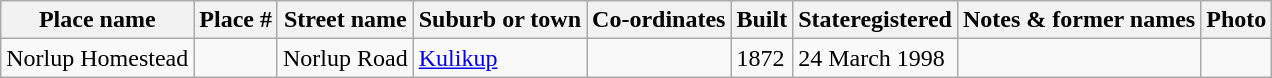<table class="wikitable sortable">
<tr>
<th>Place name</th>
<th>Place #</th>
<th>Street name</th>
<th>Suburb or town</th>
<th>Co-ordinates</th>
<th>Built</th>
<th>Stateregistered</th>
<th class="unsortable">Notes & former names</th>
<th class="unsortable">Photo</th>
</tr>
<tr>
<td>Norlup Homestead</td>
<td></td>
<td>Norlup Road</td>
<td><a href='#'>Kulikup</a></td>
<td></td>
<td>1872</td>
<td>24 March 1998</td>
<td></td>
<td></td>
</tr>
</table>
